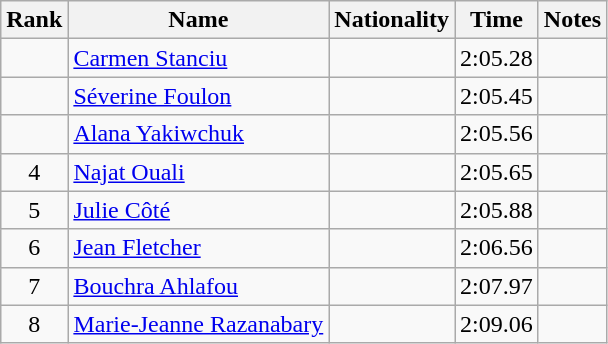<table class="wikitable sortable" style="text-align:center">
<tr>
<th>Rank</th>
<th>Name</th>
<th>Nationality</th>
<th>Time</th>
<th>Notes</th>
</tr>
<tr>
<td></td>
<td align=left><a href='#'>Carmen Stanciu</a></td>
<td align=left></td>
<td>2:05.28</td>
<td></td>
</tr>
<tr>
<td></td>
<td align=left><a href='#'>Séverine Foulon</a></td>
<td align=left></td>
<td>2:05.45</td>
<td></td>
</tr>
<tr>
<td></td>
<td align=left><a href='#'>Alana Yakiwchuk</a></td>
<td align=left></td>
<td>2:05.56</td>
<td></td>
</tr>
<tr>
<td>4</td>
<td align=left><a href='#'>Najat Ouali</a></td>
<td align=left></td>
<td>2:05.65</td>
<td></td>
</tr>
<tr>
<td>5</td>
<td align=left><a href='#'>Julie Côté</a></td>
<td align=left></td>
<td>2:05.88</td>
<td></td>
</tr>
<tr>
<td>6</td>
<td align=left><a href='#'>Jean Fletcher</a></td>
<td align=left></td>
<td>2:06.56</td>
<td></td>
</tr>
<tr>
<td>7</td>
<td align=left><a href='#'>Bouchra Ahlafou</a></td>
<td align=left></td>
<td>2:07.97</td>
<td></td>
</tr>
<tr>
<td>8</td>
<td align=left><a href='#'>Marie-Jeanne Razanabary</a></td>
<td align=left></td>
<td>2:09.06</td>
<td></td>
</tr>
</table>
